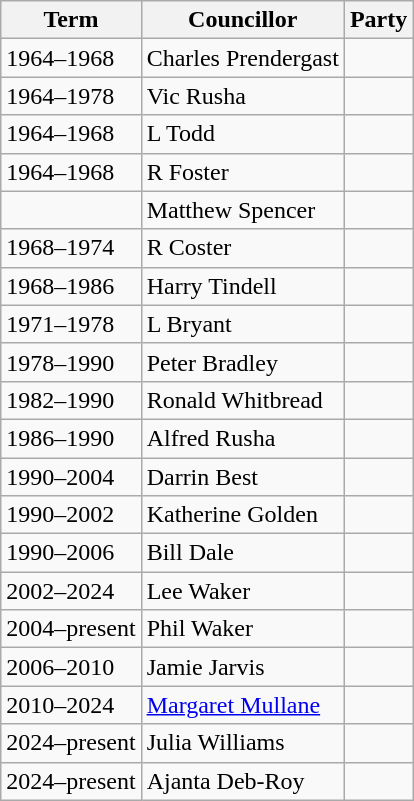<table class="wikitable">
<tr>
<th>Term</th>
<th>Councillor</th>
<th colspan=2>Party</th>
</tr>
<tr>
<td>1964–1968</td>
<td>Charles Prendergast</td>
<td></td>
</tr>
<tr>
<td>1964–1978</td>
<td>Vic Rusha</td>
<td></td>
</tr>
<tr>
<td>1964–1968</td>
<td>L Todd</td>
<td></td>
</tr>
<tr>
<td>1964–1968</td>
<td>R Foster</td>
<td></td>
</tr>
<tr>
<td></td>
<td>Matthew Spencer</td>
<td></td>
</tr>
<tr>
<td>1968–1974</td>
<td>R Coster</td>
<td></td>
</tr>
<tr>
<td>1968–1986</td>
<td>Harry Tindell</td>
<td></td>
</tr>
<tr>
<td>1971–1978</td>
<td>L Bryant</td>
<td></td>
</tr>
<tr>
<td>1978–1990</td>
<td>Peter Bradley</td>
<td></td>
</tr>
<tr>
<td>1982–1990</td>
<td>Ronald Whitbread</td>
<td></td>
</tr>
<tr>
<td>1986–1990</td>
<td>Alfred Rusha</td>
<td></td>
</tr>
<tr>
<td>1990–2004</td>
<td>Darrin Best</td>
<td></td>
</tr>
<tr>
<td>1990–2002</td>
<td>Katherine Golden</td>
<td></td>
</tr>
<tr>
<td>1990–2006</td>
<td>Bill Dale</td>
<td></td>
</tr>
<tr>
<td>2002–2024</td>
<td>Lee Waker</td>
<td></td>
</tr>
<tr>
<td>2004–present</td>
<td>Phil Waker</td>
<td></td>
</tr>
<tr>
<td>2006–2010</td>
<td>Jamie Jarvis</td>
<td></td>
</tr>
<tr>
<td>2010–2024</td>
<td><a href='#'>Margaret Mullane</a></td>
<td></td>
</tr>
<tr>
<td>2024–present</td>
<td>Julia Williams</td>
<td></td>
</tr>
<tr>
<td>2024–present</td>
<td>Ajanta Deb-Roy</td>
<td></td>
</tr>
</table>
